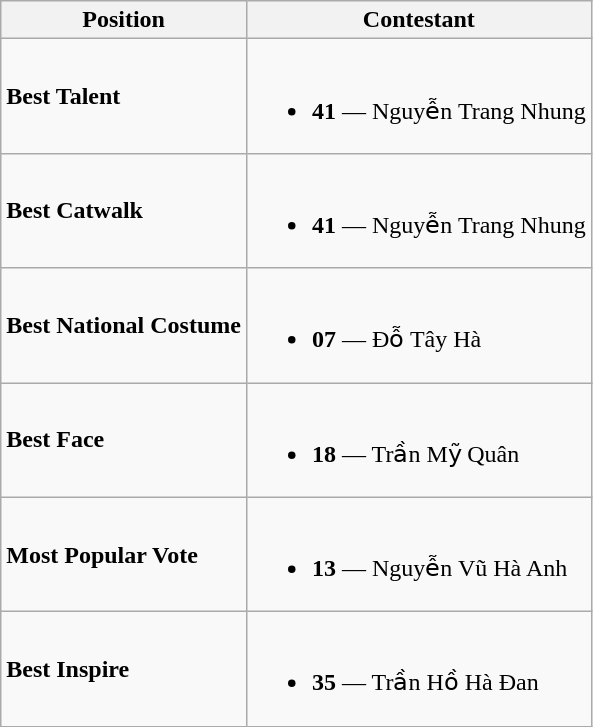<table class="wikitable sortable" style=""font-size: 95%">
<tr>
<th>Position</th>
<th>Contestant</th>
</tr>
<tr>
<td><strong>Best Talent</strong></td>
<td><br><ul><li><strong>41</strong> — Nguyễn Trang Nhung</li></ul></td>
</tr>
<tr>
<td><strong>Best Catwalk</strong></td>
<td><br><ul><li><strong>41</strong> — Nguyễn Trang Nhung</li></ul></td>
</tr>
<tr>
<td><strong>Best National Costume</strong></td>
<td><br><ul><li><strong>07</strong> — Đỗ Tây Hà</li></ul></td>
</tr>
<tr>
<td><strong>Best Face</strong></td>
<td><br><ul><li><strong>18</strong> — Trần Mỹ Quân</li></ul></td>
</tr>
<tr>
<td><strong>Most Popular Vote</strong></td>
<td><br><ul><li><strong>13</strong> — Nguyễn Vũ Hà Anh</li></ul></td>
</tr>
<tr>
<td><strong>Best Inspire</strong></td>
<td><br><ul><li><strong>35</strong> — Trần Hồ Hà Đan</li></ul></td>
</tr>
</table>
